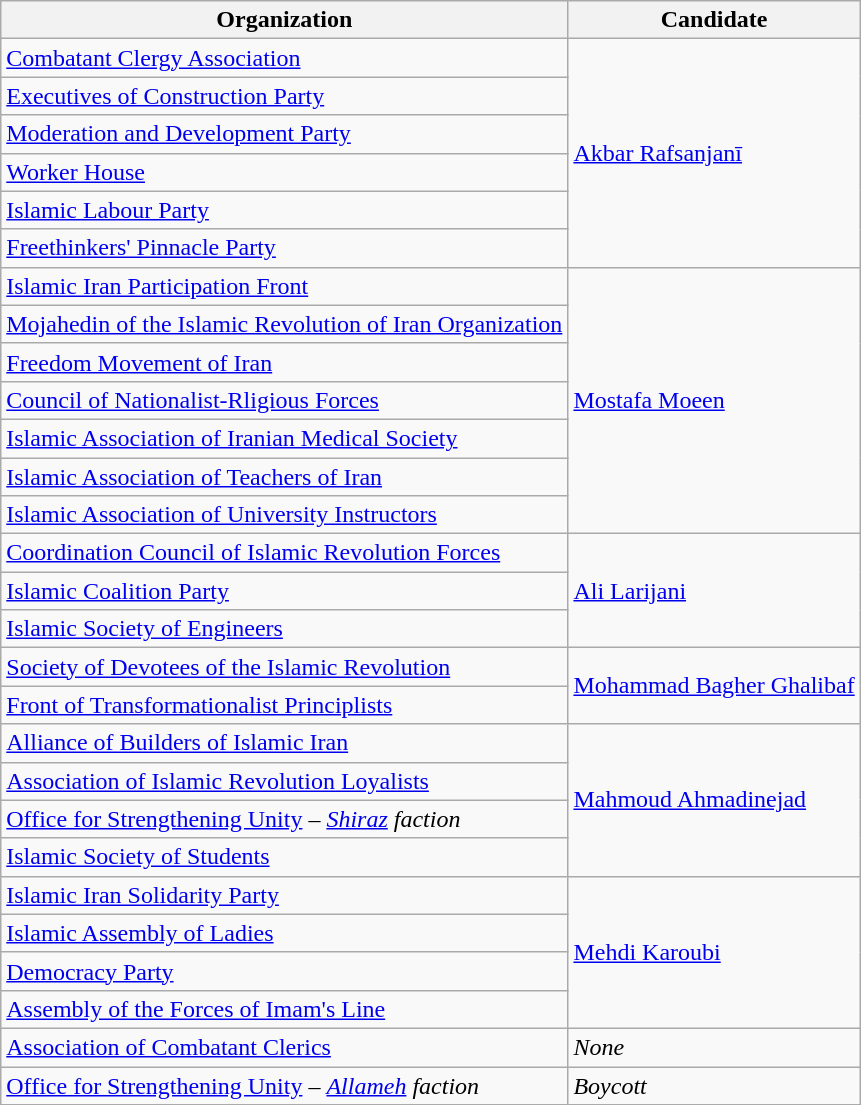<table class="wikitable">
<tr>
<th>Organization</th>
<th>Candidate</th>
</tr>
<tr>
<td><a href='#'>Combatant Clergy Association</a></td>
<td rowspan=6"><a href='#'>Akbar Rafsanjanī</a></td>
</tr>
<tr>
<td><a href='#'>Executives of Construction Party</a></td>
</tr>
<tr>
<td><a href='#'>Moderation and Development Party</a></td>
</tr>
<tr>
<td><a href='#'>Worker House</a></td>
</tr>
<tr>
<td><a href='#'>Islamic Labour Party</a></td>
</tr>
<tr>
<td><a href='#'>Freethinkers' Pinnacle Party</a></td>
</tr>
<tr>
<td><a href='#'>Islamic Iran Participation Front</a></td>
<td rowspan=7"><a href='#'>Mostafa Moeen</a></td>
</tr>
<tr>
<td><a href='#'>Mojahedin of the Islamic Revolution of Iran Organization</a></td>
</tr>
<tr>
<td><a href='#'>Freedom Movement of Iran</a></td>
</tr>
<tr>
<td><a href='#'>Council of Nationalist-Rligious Forces</a></td>
</tr>
<tr>
<td><a href='#'>Islamic Association of Iranian Medical Society</a></td>
</tr>
<tr>
<td><a href='#'>Islamic Association of Teachers of Iran</a></td>
</tr>
<tr>
<td><a href='#'>Islamic Association of University Instructors</a></td>
</tr>
<tr>
<td><a href='#'>Coordination Council of Islamic Revolution Forces</a></td>
<td rowspan=3"><a href='#'>Ali Larijani</a></td>
</tr>
<tr>
<td><a href='#'>Islamic Coalition Party</a></td>
</tr>
<tr>
<td><a href='#'>Islamic Society of Engineers</a></td>
</tr>
<tr>
<td><a href='#'>Society of Devotees of the Islamic Revolution</a></td>
<td rowspan=2"><a href='#'>Mohammad Bagher Ghalibaf</a></td>
</tr>
<tr>
<td><a href='#'>Front of Transformationalist Principlists</a></td>
</tr>
<tr>
<td><a href='#'>Alliance of Builders of Islamic Iran</a></td>
<td rowspan=4"><a href='#'>Mahmoud Ahmadinejad</a></td>
</tr>
<tr>
<td><a href='#'>Association of Islamic Revolution Loyalists</a></td>
</tr>
<tr>
<td><a href='#'>Office for Strengthening Unity</a> – <em><a href='#'>Shiraz</a> faction</em></td>
</tr>
<tr>
<td><a href='#'>Islamic Society of Students</a></td>
</tr>
<tr>
<td><a href='#'>Islamic Iran Solidarity Party</a></td>
<td rowspan=4"><a href='#'>Mehdi Karoubi</a></td>
</tr>
<tr>
<td><a href='#'>Islamic Assembly of Ladies</a></td>
</tr>
<tr>
<td><a href='#'>Democracy Party</a></td>
</tr>
<tr>
<td><a href='#'>Assembly of the Forces of Imam's Line</a></td>
</tr>
<tr>
<td><a href='#'>Association of Combatant Clerics</a></td>
<td><em>None</em></td>
</tr>
<tr>
<td><a href='#'>Office for Strengthening Unity</a> – <em><a href='#'>Allameh</a> faction</em></td>
<td><em>Boycott</em></td>
</tr>
</table>
